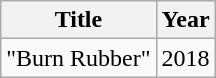<table class="wikitable">
<tr>
<th>Title</th>
<th>Year</th>
</tr>
<tr>
<td>"Burn Rubber"</td>
<td>2018</td>
</tr>
</table>
